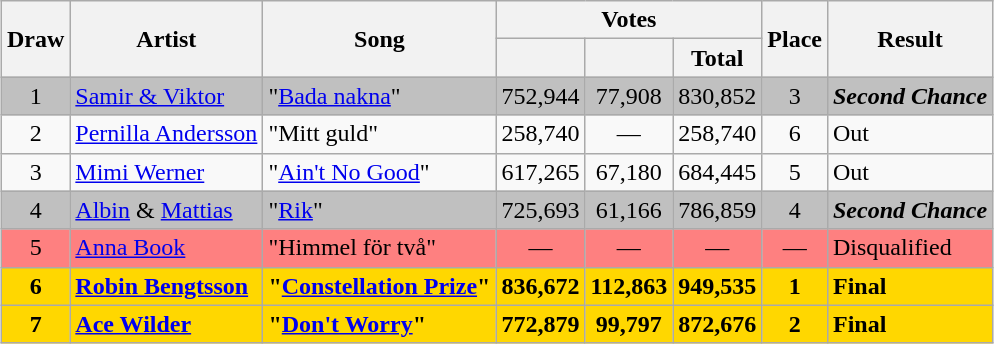<table class="sortable wikitable" style="margin: 1em auto 1em auto; text-align:center;">
<tr>
<th rowspan="2">Draw</th>
<th rowspan="2">Artist</th>
<th rowspan="2">Song</th>
<th colspan="3" class="unsortable">Votes</th>
<th rowspan="2">Place</th>
<th rowspan="2">Result</th>
</tr>
<tr>
<th></th>
<th></th>
<th>Total</th>
</tr>
<tr style="background:silver;">
<td>1</td>
<td align="left"><a href='#'>Samir & Viktor</a></td>
<td align="left">"<a href='#'>Bada nakna</a>"</td>
<td>752,944</td>
<td>77,908</td>
<td>830,852</td>
<td>3</td>
<td align="left"><strong><em>Second Chance</em></strong></td>
</tr>
<tr>
<td>2</td>
<td align="left"><a href='#'>Pernilla Andersson</a></td>
<td align="left">"Mitt guld"</td>
<td>258,740</td>
<td>—</td>
<td>258,740</td>
<td>6</td>
<td align="left">Out</td>
</tr>
<tr>
<td>3</td>
<td align="left"><a href='#'>Mimi Werner</a></td>
<td align="left">"<a href='#'>Ain't No Good</a>"</td>
<td>617,265</td>
<td>67,180</td>
<td>684,445</td>
<td>5</td>
<td align="left">Out</td>
</tr>
<tr style="background:silver;">
<td>4</td>
<td align="left"><a href='#'>Albin</a> & <a href='#'>Mattias</a></td>
<td align="left">"<a href='#'>Rik</a>"</td>
<td>725,693</td>
<td>61,166</td>
<td>786,859</td>
<td>4</td>
<td align="left"><strong><em>Second Chance</em></strong></td>
</tr>
<tr style="background:#fe8080;" class="sortbottom">
<td>5</td>
<td align="left"><a href='#'>Anna Book</a></td>
<td align="left">"Himmel för två"</td>
<td>—</td>
<td>—</td>
<td>—</td>
<td>—</td>
<td align="left">Disqualified</td>
</tr>
<tr style="font-weight:bold;background:gold;">
<td>6</td>
<td align="left"><a href='#'>Robin Bengtsson</a></td>
<td align="left">"<a href='#'>Constellation Prize</a>"</td>
<td>836,672</td>
<td>112,863</td>
<td>949,535</td>
<td>1</td>
<td align="left">Final</td>
</tr>
<tr style="font-weight:bold;background:gold;">
<td>7</td>
<td align="left"><a href='#'>Ace Wilder</a></td>
<td align="left">"<a href='#'>Don't Worry</a>"</td>
<td>772,879</td>
<td>99,797</td>
<td>872,676</td>
<td>2</td>
<td align="left">Final</td>
</tr>
</table>
